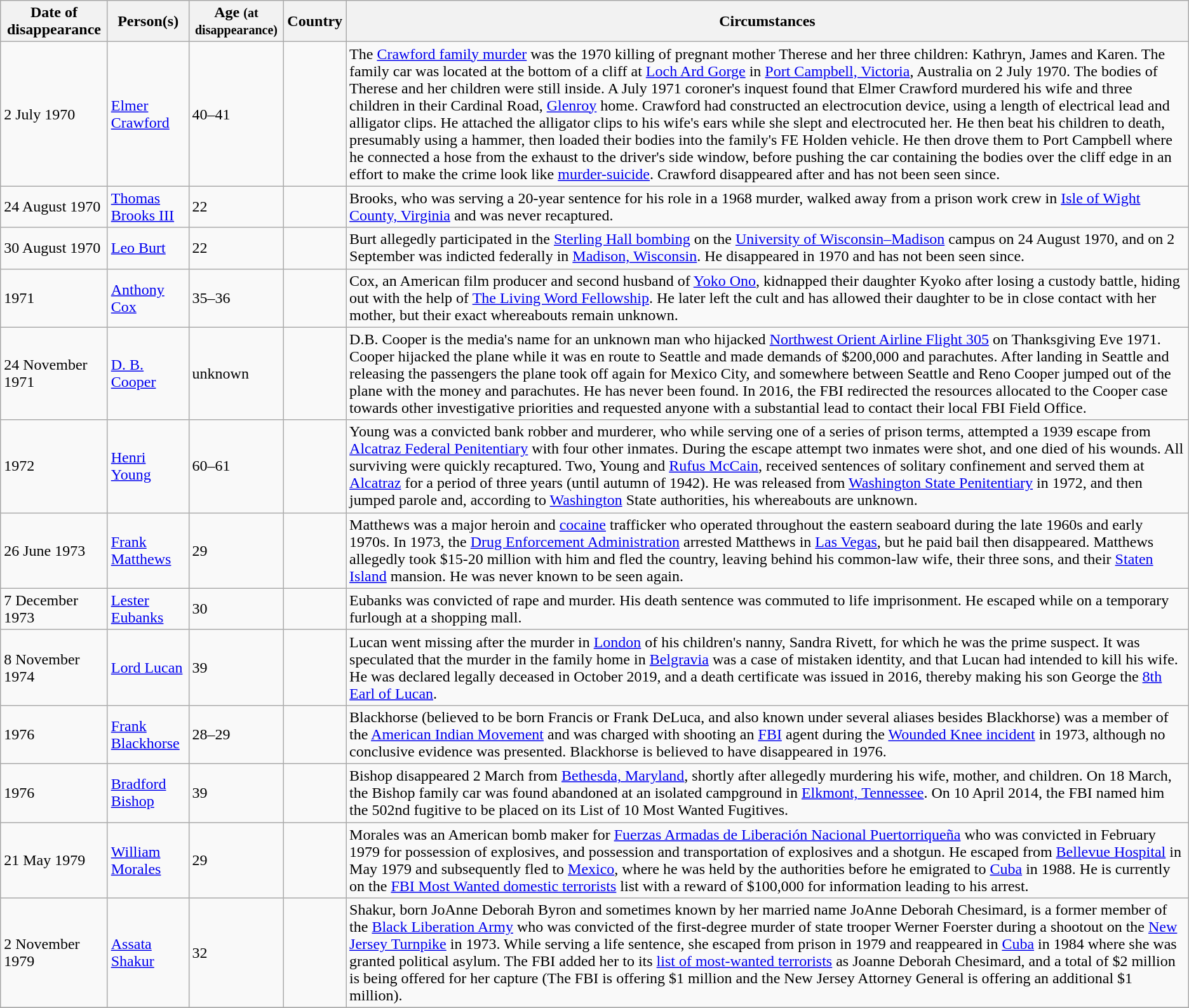<table class="wikitable sortable zebra">
<tr>
<th data-sort-type="isoDate">Date of disappearance</th>
<th data-sort-type="text">Person(s)</th>
<th data-sort-type="text">Age <small>(at disappearance)</small></th>
<th data-sort-type="text">Country</th>
<th class="unsortable">Circumstances</th>
</tr>
<tr>
<td>2 July 1970</td>
<td><a href='#'>Elmer Crawford</a></td>
<td>40–41</td>
<td></td>
<td>The <a href='#'>Crawford family murder</a> was the 1970 killing of pregnant mother Therese and her three children: Kathryn, James and Karen. The family car was located at the bottom of a cliff at <a href='#'>Loch Ard Gorge</a> in <a href='#'>Port Campbell, Victoria</a>, Australia on 2 July 1970. The bodies of Therese and her children were still inside. A July 1971 coroner's inquest found that Elmer Crawford murdered his wife and three children in their Cardinal Road, <a href='#'>Glenroy</a> home. Crawford had constructed an electrocution device, using a  length of electrical lead and alligator clips. He attached the alligator clips to his wife's ears while she slept and electrocuted her. He then beat his children to death, presumably using a hammer, then loaded their bodies into the family's FE Holden vehicle. He then drove them  to Port Campbell where he connected a hose from the exhaust to the driver's side window, before pushing the car containing the bodies over the cliff edge in an effort to make the crime look like <a href='#'>murder-suicide</a>. Crawford disappeared after and has not been seen since.</td>
</tr>
<tr>
<td>24 August 1970</td>
<td><a href='#'>Thomas Brooks III</a></td>
<td>22</td>
<td></td>
<td>Brooks, who was serving a 20-year sentence for his role in a 1968 murder, walked away from a prison work crew in <a href='#'>Isle of Wight County, Virginia</a> and was never recaptured.</td>
</tr>
<tr>
<td data-sort-value="1970-01-01">30 August 1970</td>
<td><a href='#'>Leo Burt</a></td>
<td>22</td>
<td></td>
<td>Burt allegedly participated in the <a href='#'>Sterling Hall bombing</a> on the <a href='#'>University of Wisconsin–Madison</a> campus on 24 August 1970, and on 2 September was indicted federally in <a href='#'>Madison, Wisconsin</a>. He disappeared in 1970 and has not been seen since.</td>
</tr>
<tr>
<td>1971</td>
<td><a href='#'>Anthony Cox</a></td>
<td>35–36</td>
<td></td>
<td>Cox, an American film producer and second husband of <a href='#'>Yoko Ono</a>, kidnapped their daughter Kyoko after losing a custody battle, hiding out with the help of <a href='#'>The Living Word Fellowship</a>. He later left the cult and has allowed their daughter to be in close contact with her mother, but their exact whereabouts remain unknown.</td>
</tr>
<tr>
<td>24 November 1971</td>
<td><a href='#'>D. B. Cooper</a></td>
<td>unknown</td>
<td></td>
<td>D.B. Cooper is the media's name for an unknown man who hijacked <a href='#'>Northwest Orient Airline Flight 305</a> on Thanksgiving Eve 1971. Cooper hijacked the plane while it was en route to Seattle and made demands of $200,000 and parachutes. After landing in Seattle and releasing the passengers the plane took off again for Mexico City, and somewhere between Seattle and Reno Cooper jumped out of the plane with the money and parachutes. He has never been found. In 2016, the FBI redirected the resources allocated to the Cooper case towards other investigative priorities and requested anyone with a substantial lead to contact their local FBI Field Office.</td>
</tr>
<tr>
<td>1972</td>
<td><a href='#'>Henri Young</a></td>
<td>60–61</td>
<td></td>
<td>Young was a convicted bank robber and murderer, who while serving one of a series of prison terms, attempted a 1939 escape from <a href='#'>Alcatraz Federal Penitentiary</a> with four other inmates. During the escape attempt two inmates were shot, and one died of his wounds. All surviving were quickly recaptured. Two, Young and <a href='#'>Rufus McCain</a>, received sentences of solitary confinement and served them at <a href='#'>Alcatraz</a> for a period of three years (until autumn of 1942). He was released from <a href='#'>Washington State Penitentiary</a> in 1972, and then jumped parole and, according to <a href='#'>Washington</a> State authorities, his whereabouts are unknown.</td>
</tr>
<tr>
<td>26 June 1973</td>
<td><a href='#'>Frank Matthews</a></td>
<td>29</td>
<td></td>
<td>Matthews was a major heroin and <a href='#'>cocaine</a> trafficker who operated throughout the eastern seaboard during the late 1960s and early 1970s. In 1973, the <a href='#'>Drug Enforcement Administration</a> arrested Matthews in <a href='#'>Las Vegas</a>, but he paid bail then disappeared. Matthews allegedly took $15-20 million with him and fled the country, leaving behind his common-law wife, their three sons, and their <a href='#'>Staten Island</a> mansion. He was never known to be seen again.</td>
</tr>
<tr>
<td>7 December 1973</td>
<td><a href='#'>Lester Eubanks</a></td>
<td>30</td>
<td></td>
<td>Eubanks was convicted of rape and murder. His death sentence was commuted to life imprisonment. He escaped while on a temporary furlough at a shopping mall.</td>
</tr>
<tr>
<td data-sort-value="1974-11-07">8 November 1974</td>
<td><a href='#'>Lord Lucan</a></td>
<td>39</td>
<td></td>
<td>Lucan went missing after the murder in <a href='#'>London</a> of his children's nanny, Sandra Rivett, for which he was the prime suspect. It was speculated that the murder in the family home in <a href='#'>Belgravia</a> was a case of mistaken identity, and that Lucan had intended to kill his wife. He was declared legally deceased in October 2019, and a death certificate was issued in 2016, thereby making his son George the <a href='#'>8th Earl of Lucan</a>.</td>
</tr>
<tr>
<td data-sort-value="1976-01-01">1976</td>
<td><a href='#'>Frank Blackhorse</a></td>
<td>28–29</td>
<td></td>
<td>Blackhorse (believed to be born Francis or Frank DeLuca, and also known under several aliases besides Blackhorse) was a member of the <a href='#'>American Indian Movement</a> and was charged with shooting an <a href='#'>FBI</a> agent during the <a href='#'>Wounded Knee incident</a> in 1973, although no conclusive evidence was presented. Blackhorse is believed to have disappeared in 1976.</td>
</tr>
<tr>
<td data-sort-value="1976-03-18">1976</td>
<td><a href='#'>Bradford Bishop</a></td>
<td>39</td>
<td></td>
<td>Bishop disappeared 2 March from <a href='#'>Bethesda, Maryland</a>, shortly after allegedly murdering his wife, mother, and children. On 18 March, the Bishop family car was found abandoned at an isolated campground in <a href='#'>Elkmont, Tennessee</a>. On 10 April 2014, the FBI named him the 502nd fugitive to be placed on its List of 10 Most Wanted Fugitives.</td>
</tr>
<tr>
<td data-sort-value="1979-05-21">21 May 1979</td>
<td><a href='#'>William Morales</a></td>
<td>29</td>
<td></td>
<td>Morales was an American bomb maker for <a href='#'>Fuerzas Armadas de Liberación Nacional Puertorriqueña</a> who was convicted in February 1979 for possession of explosives, and possession and transportation of explosives and a shotgun. He escaped from <a href='#'>Bellevue Hospital</a> in May 1979 and subsequently fled to <a href='#'>Mexico</a>, where he was held by the authorities before he emigrated to <a href='#'>Cuba</a> in 1988. He is currently on the <a href='#'>FBI Most Wanted domestic terrorists</a> list with a reward of $100,000 for information leading to his arrest.</td>
</tr>
<tr>
<td>2 November 1979</td>
<td><a href='#'>Assata Shakur</a></td>
<td>32</td>
<td></td>
<td>Shakur, born JoAnne Deborah Byron and sometimes known by her married name JoAnne Deborah Chesimard, is a former member of the <a href='#'>Black Liberation Army</a> who was convicted of the first-degree murder of state trooper Werner Foerster during a shootout on the <a href='#'>New Jersey Turnpike</a> in 1973. While serving a life sentence, she escaped from prison in 1979 and reappeared in <a href='#'>Cuba</a> in 1984 where she was granted political asylum. The FBI added her to its <a href='#'>list of most-wanted terrorists</a> as Joanne Deborah Chesimard, and a total of $2 million is being offered for her capture (The FBI is offering $1 million and the New Jersey Attorney General is offering an additional $1 million).</td>
</tr>
<tr>
</tr>
</table>
